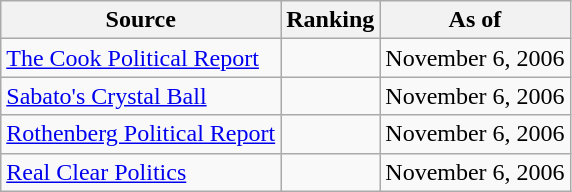<table class="wikitable" style="text-align:center">
<tr>
<th>Source</th>
<th>Ranking</th>
<th>As of</th>
</tr>
<tr>
<td align=left><a href='#'>The Cook Political Report</a></td>
<td></td>
<td>November 6, 2006</td>
</tr>
<tr>
<td align=left><a href='#'>Sabato's Crystal Ball</a></td>
<td></td>
<td>November 6, 2006</td>
</tr>
<tr>
<td align=left><a href='#'>Rothenberg Political Report</a></td>
<td></td>
<td>November 6, 2006</td>
</tr>
<tr>
<td align=left><a href='#'>Real Clear Politics</a></td>
<td></td>
<td>November 6, 2006</td>
</tr>
</table>
